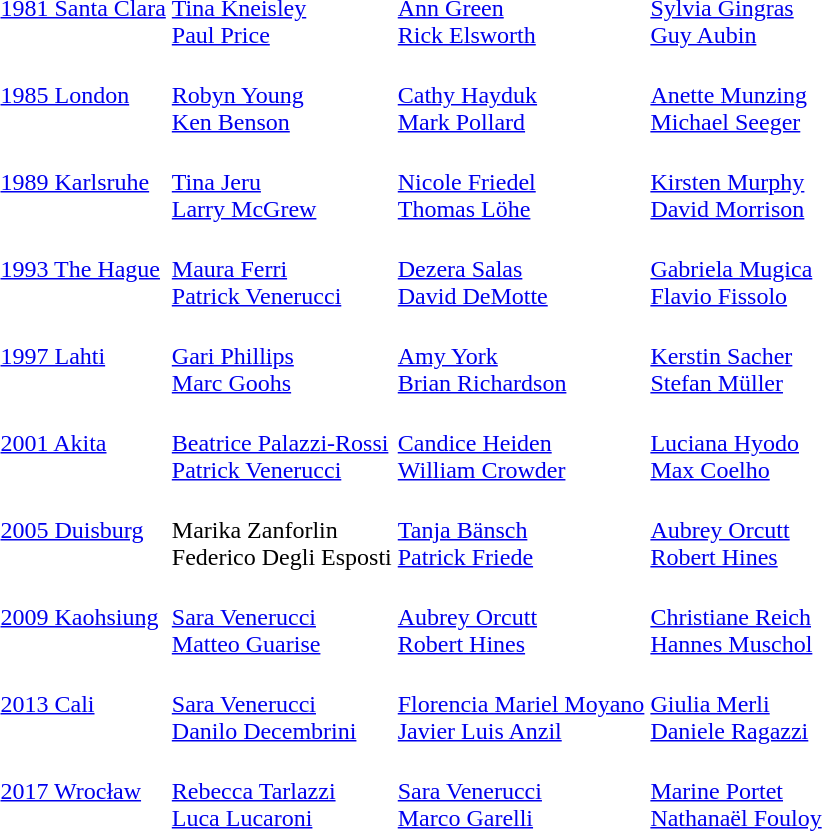<table>
<tr>
<td><a href='#'>1981 Santa Clara</a></td>
<td><br> <a href='#'>Tina Kneisley</a><br><a href='#'>Paul Price</a></td>
<td><br> <a href='#'>Ann Green</a> <br><a href='#'>Rick Elsworth</a></td>
<td><br> <a href='#'>Sylvia Gingras</a> <br><a href='#'>Guy Aubin</a></td>
</tr>
<tr>
<td><a href='#'>1985 London</a></td>
<td><br> <a href='#'>Robyn Young</a> <br><a href='#'>Ken Benson</a></td>
<td><br> <a href='#'>Cathy Hayduk</a> <br><a href='#'>Mark Pollard</a></td>
<td><br> <a href='#'>Anette Munzing</a> <br><a href='#'>Michael Seeger</a></td>
</tr>
<tr>
<td><a href='#'>1989 Karlsruhe</a></td>
<td><br> <a href='#'>Tina Jeru</a> <br><a href='#'>Larry McGrew</a></td>
<td><br> <a href='#'>Nicole Friedel</a> <br><a href='#'>Thomas Löhe</a></td>
<td><br> <a href='#'>Kirsten Murphy</a> <br><a href='#'>David Morrison</a></td>
</tr>
<tr>
<td><a href='#'>1993 The Hague</a></td>
<td><br> <a href='#'>Maura Ferri</a> <br><a href='#'>Patrick Venerucci</a></td>
<td><br> <a href='#'>Dezera Salas</a> <br><a href='#'>David DeMotte</a></td>
<td><br> <a href='#'>Gabriela Mugica</a> <br><a href='#'>Flavio Fissolo</a></td>
</tr>
<tr>
<td><a href='#'>1997 Lahti</a></td>
<td><br> <a href='#'>Gari Phillips</a> <br><a href='#'>Marc Goohs</a></td>
<td><br> <a href='#'>Amy York</a> <br><a href='#'>Brian Richardson</a></td>
<td><br> <a href='#'>Kerstin Sacher</a> <br><a href='#'>Stefan Müller</a></td>
</tr>
<tr>
<td><a href='#'>2001 Akita</a></td>
<td><br> <a href='#'>Beatrice Palazzi-Rossi</a> <br><a href='#'>Patrick Venerucci</a></td>
<td><br> <a href='#'>Candice Heiden</a> <br><a href='#'>William Crowder</a></td>
<td><br> <a href='#'>Luciana Hyodo</a> <br><a href='#'>Max Coelho</a></td>
</tr>
<tr>
<td><a href='#'>2005 Duisburg</a></td>
<td><br> Marika Zanforlin <br>Federico Degli Esposti</td>
<td><br> <a href='#'>Tanja Bänsch</a> <br><a href='#'>Patrick Friede</a></td>
<td><br> <a href='#'>Aubrey Orcutt</a> <br><a href='#'>Robert Hines</a></td>
</tr>
<tr>
<td><a href='#'>2009 Kaohsiung</a></td>
<td><br> <a href='#'>Sara Venerucci</a> <br><a href='#'>Matteo Guarise</a></td>
<td><br> <a href='#'>Aubrey Orcutt</a> <br><a href='#'>Robert Hines</a></td>
<td><br> <a href='#'>Christiane Reich</a> <br><a href='#'>Hannes Muschol</a></td>
</tr>
<tr>
<td><a href='#'>2013 Cali</a></td>
<td><br> <a href='#'>Sara Venerucci</a> <br><a href='#'>Danilo Decembrini</a></td>
<td><br> <a href='#'>Florencia Mariel Moyano</a> <br><a href='#'>Javier Luis Anzil</a></td>
<td><br> <a href='#'>Giulia Merli</a> <br><a href='#'>Daniele Ragazzi</a></td>
</tr>
<tr>
<td><a href='#'>2017 Wrocław</a></td>
<td><br> <a href='#'>Rebecca Tarlazzi</a> <br><a href='#'>Luca Lucaroni</a></td>
<td><br> <a href='#'>Sara Venerucci</a> <br><a href='#'>Marco Garelli</a></td>
<td><br> <a href='#'>Marine Portet</a> <br><a href='#'>Nathanaël Fouloy</a></td>
</tr>
</table>
